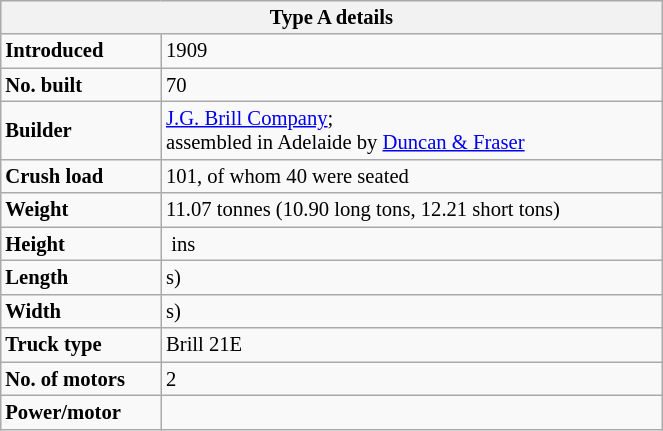<table class="wikitable floatleft mw-collapsible mw-collapsed" border= "1" style= "width:35%; font-size: 86%; float:left; margin-left:1em; margin-right:3em; margin-bottom:2em">
<tr>
<th colspan="2"><strong>Type A details</strong></th>
</tr>
<tr>
<td><strong>Introduced</strong></td>
<td>1909</td>
</tr>
<tr>
<td><strong>No. built</strong></td>
<td>70</td>
</tr>
<tr>
<td><strong>Builder</strong></td>
<td><a href='#'>J.G. Brill Company</a>;<br> assembled in Adelaide by <a href='#'>Duncan & Fraser</a></td>
</tr>
<tr>
<td><strong>Crush load</strong></td>
<td>101, of whom 40 were seated</td>
</tr>
<tr>
<td><strong>Weight</strong></td>
<td>11.07 tonnes (10.90 long tons, 12.21 short tons)</td>
</tr>
<tr>
<td><strong>Height</strong></td>
<td>  ins</td>
</tr>
<tr>
<td><strong>Length</strong></td>
<td>s)</td>
</tr>
<tr>
<td><strong>Width</strong></td>
<td>s)</td>
</tr>
<tr>
<td><strong>Truck type</strong></td>
<td>Brill 21E</td>
</tr>
<tr>
<td><strong>No. of motors</strong></td>
<td>2</td>
</tr>
<tr>
<td><strong>Power/motor</strong></td>
<td></td>
</tr>
</table>
